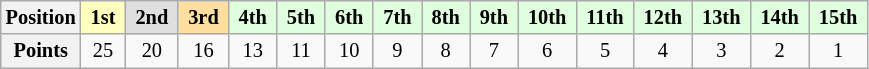<table class="wikitable" style="font-size:85%; text-align:center">
<tr>
<th>Position</th>
<td style="background:#ffffbf;"> <strong>1st</strong> </td>
<td style="background:#dfdfdf;"> <strong>2nd</strong> </td>
<td style="background:#ffdf9f;"> <strong>3rd</strong> </td>
<td style="background:#dfffdf;"> <strong>4th</strong> </td>
<td style="background:#dfffdf;"> <strong>5th</strong> </td>
<td style="background:#dfffdf;"> <strong>6th</strong> </td>
<td style="background:#dfffdf;"> <strong>7th</strong> </td>
<td style="background:#dfffdf;"> <strong>8th</strong> </td>
<td style="background:#dfffdf;"> <strong>9th</strong> </td>
<td style="background:#dfffdf;"> <strong>10th</strong> </td>
<td style="background:#dfffdf;"> <strong>11th</strong> </td>
<td style="background:#dfffdf;"> <strong>12th</strong> </td>
<td style="background:#dfffdf;"> <strong>13th</strong> </td>
<td style="background:#dfffdf;"> <strong>14th</strong> </td>
<td style="background:#dfffdf;"> <strong>15th</strong> </td>
</tr>
<tr>
<th>Points</th>
<td>25</td>
<td>20</td>
<td>16</td>
<td>13</td>
<td>11</td>
<td>10</td>
<td>9</td>
<td>8</td>
<td>7</td>
<td>6</td>
<td>5</td>
<td>4</td>
<td>3</td>
<td>2</td>
<td>1</td>
</tr>
</table>
